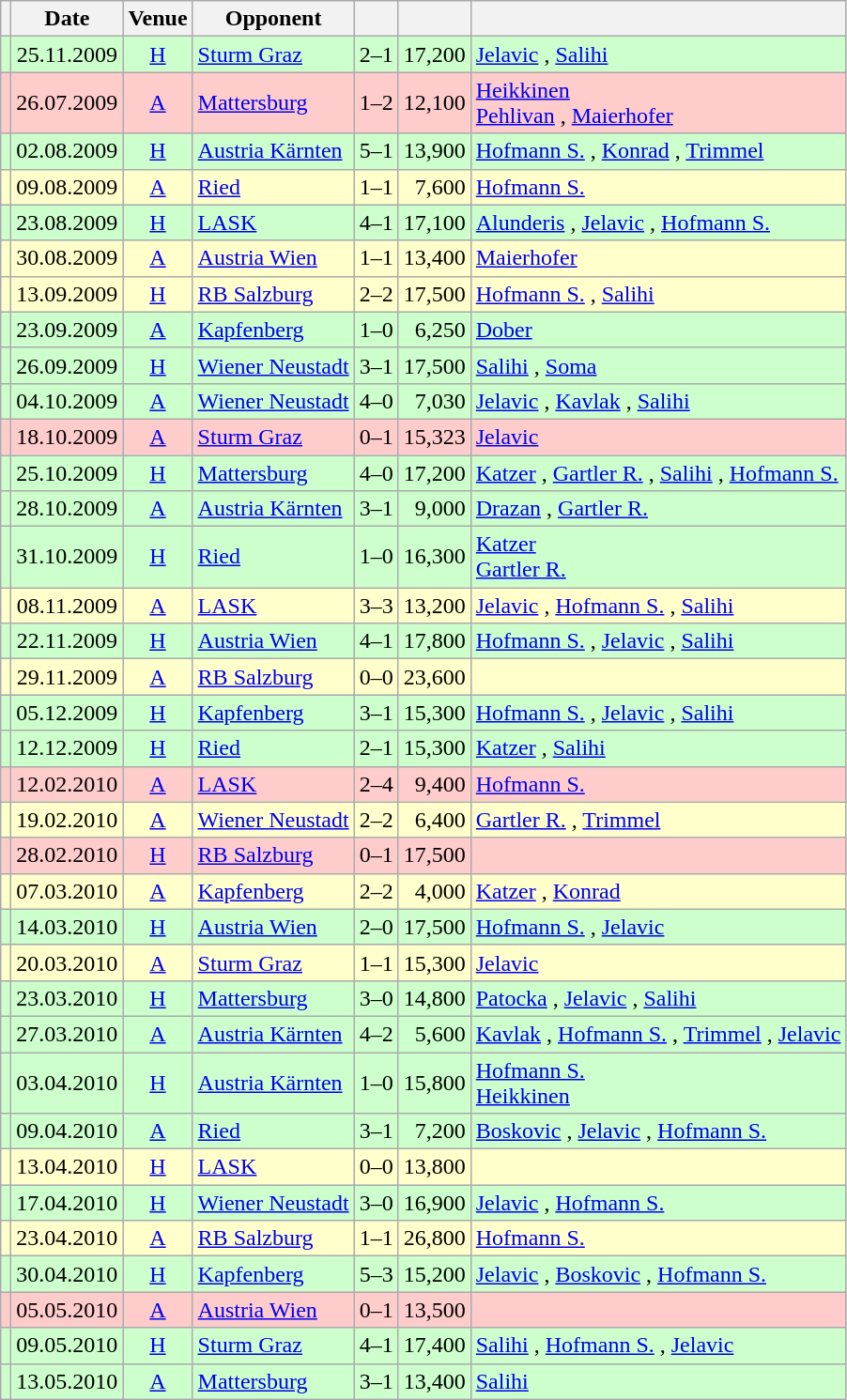<table class="wikitable" Style="text-align: center">
<tr>
<th></th>
<th>Date</th>
<th>Venue</th>
<th>Opponent</th>
<th></th>
<th></th>
<th></th>
</tr>
<tr style="background:#cfc">
<td></td>
<td>25.11.2009</td>
<td><a href='#'>H</a></td>
<td align="left"><a href='#'>Sturm Graz</a></td>
<td>2–1</td>
<td align="right">17,200</td>
<td align="left"><a href='#'>Jelavic</a> , <a href='#'>Salihi</a> </td>
</tr>
<tr style="background:#fcc">
<td></td>
<td>26.07.2009</td>
<td><a href='#'>A</a></td>
<td align="left"><a href='#'>Mattersburg</a></td>
<td>1–2</td>
<td align="right">12,100</td>
<td align="left"><a href='#'>Heikkinen</a>  <br> <a href='#'>Pehlivan</a> , <a href='#'>Maierhofer</a> </td>
</tr>
<tr style="background:#cfc">
<td></td>
<td>02.08.2009</td>
<td><a href='#'>H</a></td>
<td align="left"><a href='#'>Austria Kärnten</a></td>
<td>5–1</td>
<td align="right">13,900</td>
<td align="left"><a href='#'>Hofmann S.</a> , <a href='#'>Konrad</a> , <a href='#'>Trimmel</a>   </td>
</tr>
<tr style="background:#ffc">
<td></td>
<td>09.08.2009</td>
<td><a href='#'>A</a></td>
<td align="left"><a href='#'>Ried</a></td>
<td>1–1</td>
<td align="right">7,600</td>
<td align="left"><a href='#'>Hofmann S.</a> </td>
</tr>
<tr style="background:#cfc">
<td></td>
<td>23.08.2009</td>
<td><a href='#'>H</a></td>
<td align="left"><a href='#'>LASK</a></td>
<td>4–1</td>
<td align="right">17,100</td>
<td align="left"><a href='#'>Alunderis</a> , <a href='#'>Jelavic</a>  , <a href='#'>Hofmann S.</a> </td>
</tr>
<tr style="background:#ffc">
<td></td>
<td>30.08.2009</td>
<td><a href='#'>A</a></td>
<td align="left"><a href='#'>Austria Wien</a></td>
<td>1–1</td>
<td align="right">13,400</td>
<td align="left"><a href='#'>Maierhofer</a> </td>
</tr>
<tr style="background:#ffc">
<td></td>
<td>13.09.2009</td>
<td><a href='#'>H</a></td>
<td align="left"><a href='#'>RB Salzburg</a></td>
<td>2–2</td>
<td align="right">17,500</td>
<td align="left"><a href='#'>Hofmann S.</a> , <a href='#'>Salihi</a> </td>
</tr>
<tr style="background:#cfc">
<td></td>
<td>23.09.2009</td>
<td><a href='#'>A</a></td>
<td align="left"><a href='#'>Kapfenberg</a></td>
<td>1–0</td>
<td align="right">6,250</td>
<td align="left"><a href='#'>Dober</a> </td>
</tr>
<tr style="background:#cfc">
<td></td>
<td>26.09.2009</td>
<td><a href='#'>H</a></td>
<td align="left"><a href='#'>Wiener Neustadt</a></td>
<td>3–1</td>
<td align="right">17,500</td>
<td align="left"><a href='#'>Salihi</a>  , <a href='#'>Soma</a> </td>
</tr>
<tr style="background:#cfc">
<td></td>
<td>04.10.2009</td>
<td><a href='#'>A</a></td>
<td align="left"><a href='#'>Wiener Neustadt</a></td>
<td>4–0</td>
<td align="right">7,030</td>
<td align="left"><a href='#'>Jelavic</a>  , <a href='#'>Kavlak</a> , <a href='#'>Salihi</a> </td>
</tr>
<tr style="background:#fcc">
<td></td>
<td>18.10.2009</td>
<td><a href='#'>A</a></td>
<td align="left"><a href='#'>Sturm Graz</a></td>
<td>0–1</td>
<td align="right">15,323</td>
<td align="left"><a href='#'>Jelavic</a> </td>
</tr>
<tr style="background:#cfc">
<td></td>
<td>25.10.2009</td>
<td><a href='#'>H</a></td>
<td align="left"><a href='#'>Mattersburg</a></td>
<td>4–0</td>
<td align="right">17,200</td>
<td align="left"><a href='#'>Katzer</a> , <a href='#'>Gartler R.</a> , <a href='#'>Salihi</a> , <a href='#'>Hofmann S.</a> </td>
</tr>
<tr style="background:#cfc">
<td></td>
<td>28.10.2009</td>
<td><a href='#'>A</a></td>
<td align="left"><a href='#'>Austria Kärnten</a></td>
<td>3–1</td>
<td align="right">9,000</td>
<td align="left"><a href='#'>Drazan</a>  , <a href='#'>Gartler R.</a> </td>
</tr>
<tr style="background:#cfc">
<td></td>
<td>31.10.2009</td>
<td><a href='#'>H</a></td>
<td align="left"><a href='#'>Ried</a></td>
<td>1–0</td>
<td align="right">16,300</td>
<td align="left"><a href='#'>Katzer</a>  <br> <a href='#'>Gartler R.</a> </td>
</tr>
<tr style="background:#ffc">
<td></td>
<td>08.11.2009</td>
<td><a href='#'>A</a></td>
<td align="left"><a href='#'>LASK</a></td>
<td>3–3</td>
<td align="right">13,200</td>
<td align="left"><a href='#'>Jelavic</a> , <a href='#'>Hofmann S.</a> , <a href='#'>Salihi</a> </td>
</tr>
<tr style="background:#cfc">
<td></td>
<td>22.11.2009</td>
<td><a href='#'>H</a></td>
<td align="left"><a href='#'>Austria Wien</a></td>
<td>4–1</td>
<td align="right">17,800</td>
<td align="left"><a href='#'>Hofmann S.</a>  , <a href='#'>Jelavic</a> , <a href='#'>Salihi</a> </td>
</tr>
<tr style="background:#ffc">
<td></td>
<td>29.11.2009</td>
<td><a href='#'>A</a></td>
<td align="left"><a href='#'>RB Salzburg</a></td>
<td>0–0</td>
<td align="right">23,600</td>
<td align="left"></td>
</tr>
<tr style="background:#cfc">
<td></td>
<td>05.12.2009</td>
<td><a href='#'>H</a></td>
<td align="left"><a href='#'>Kapfenberg</a></td>
<td>3–1</td>
<td align="right">15,300</td>
<td align="left"><a href='#'>Hofmann S.</a> , <a href='#'>Jelavic</a> , <a href='#'>Salihi</a> </td>
</tr>
<tr style="background:#cfc">
<td></td>
<td>12.12.2009</td>
<td><a href='#'>H</a></td>
<td align="left"><a href='#'>Ried</a></td>
<td>2–1</td>
<td align="right">15,300</td>
<td align="left"><a href='#'>Katzer</a> , <a href='#'>Salihi</a> </td>
</tr>
<tr style="background:#fcc">
<td></td>
<td>12.02.2010</td>
<td><a href='#'>A</a></td>
<td align="left"><a href='#'>LASK</a></td>
<td>2–4</td>
<td align="right">9,400</td>
<td align="left"><a href='#'>Hofmann S.</a>  </td>
</tr>
<tr style="background:#ffc">
<td></td>
<td>19.02.2010</td>
<td><a href='#'>A</a></td>
<td align="left"><a href='#'>Wiener Neustadt</a></td>
<td>2–2</td>
<td align="right">6,400</td>
<td align="left"><a href='#'>Gartler R.</a> , <a href='#'>Trimmel</a> </td>
</tr>
<tr style="background:#fcc">
<td></td>
<td>28.02.2010</td>
<td><a href='#'>H</a></td>
<td align="left"><a href='#'>RB Salzburg</a></td>
<td>0–1</td>
<td align="right">17,500</td>
<td align="left"></td>
</tr>
<tr style="background:#ffc">
<td></td>
<td>07.03.2010</td>
<td><a href='#'>A</a></td>
<td align="left"><a href='#'>Kapfenberg</a></td>
<td>2–2</td>
<td align="right">4,000</td>
<td align="left"><a href='#'>Katzer</a> , <a href='#'>Konrad</a> </td>
</tr>
<tr style="background:#cfc">
<td></td>
<td>14.03.2010</td>
<td><a href='#'>H</a></td>
<td align="left"><a href='#'>Austria Wien</a></td>
<td>2–0</td>
<td align="right">17,500</td>
<td align="left"><a href='#'>Hofmann S.</a> , <a href='#'>Jelavic</a> </td>
</tr>
<tr style="background:#ffc">
<td></td>
<td>20.03.2010</td>
<td><a href='#'>A</a></td>
<td align="left"><a href='#'>Sturm Graz</a></td>
<td>1–1</td>
<td align="right">15,300</td>
<td align="left"><a href='#'>Jelavic</a> </td>
</tr>
<tr style="background:#cfc">
<td></td>
<td>23.03.2010</td>
<td><a href='#'>H</a></td>
<td align="left"><a href='#'>Mattersburg</a></td>
<td>3–0</td>
<td align="right">14,800</td>
<td align="left"><a href='#'>Patocka</a> , <a href='#'>Jelavic</a> , <a href='#'>Salihi</a> </td>
</tr>
<tr style="background:#cfc">
<td></td>
<td>27.03.2010</td>
<td><a href='#'>A</a></td>
<td align="left"><a href='#'>Austria Kärnten</a></td>
<td>4–2</td>
<td align="right">5,600</td>
<td align="left"><a href='#'>Kavlak</a> , <a href='#'>Hofmann S.</a> , <a href='#'>Trimmel</a> , <a href='#'>Jelavic</a> </td>
</tr>
<tr style="background:#cfc">
<td></td>
<td>03.04.2010</td>
<td><a href='#'>H</a></td>
<td align="left"><a href='#'>Austria Kärnten</a></td>
<td>1–0</td>
<td align="right">15,800</td>
<td align="left"><a href='#'>Hofmann S.</a>  <br> <a href='#'>Heikkinen</a> </td>
</tr>
<tr style="background:#cfc">
<td></td>
<td>09.04.2010</td>
<td><a href='#'>A</a></td>
<td align="left"><a href='#'>Ried</a></td>
<td>3–1</td>
<td align="right">7,200</td>
<td align="left"><a href='#'>Boskovic</a> , <a href='#'>Jelavic</a> , <a href='#'>Hofmann S.</a> </td>
</tr>
<tr style="background:#ffc">
<td></td>
<td>13.04.2010</td>
<td><a href='#'>H</a></td>
<td align="left"><a href='#'>LASK</a></td>
<td>0–0</td>
<td align="right">13,800</td>
<td align="left"></td>
</tr>
<tr style="background:#cfc">
<td></td>
<td>17.04.2010</td>
<td><a href='#'>H</a></td>
<td align="left"><a href='#'>Wiener Neustadt</a></td>
<td>3–0</td>
<td align="right">16,900</td>
<td align="left"><a href='#'>Jelavic</a>  , <a href='#'>Hofmann S.</a> </td>
</tr>
<tr style="background:#ffc">
<td></td>
<td>23.04.2010</td>
<td><a href='#'>A</a></td>
<td align="left"><a href='#'>RB Salzburg</a></td>
<td>1–1</td>
<td align="right">26,800</td>
<td align="left"><a href='#'>Hofmann S.</a> </td>
</tr>
<tr style="background:#cfc">
<td></td>
<td>30.04.2010</td>
<td><a href='#'>H</a></td>
<td align="left"><a href='#'>Kapfenberg</a></td>
<td>5–3</td>
<td align="right">15,200</td>
<td align="left"><a href='#'>Jelavic</a>  , <a href='#'>Boskovic</a>  , <a href='#'>Hofmann S.</a> </td>
</tr>
<tr style="background:#fcc">
<td></td>
<td>05.05.2010</td>
<td><a href='#'>A</a></td>
<td align="left"><a href='#'>Austria Wien</a></td>
<td>0–1</td>
<td align="right">13,500</td>
<td align="left"></td>
</tr>
<tr style="background:#cfc">
<td></td>
<td>09.05.2010</td>
<td><a href='#'>H</a></td>
<td align="left"><a href='#'>Sturm Graz</a></td>
<td>4–1</td>
<td align="right">17,400</td>
<td align="left"><a href='#'>Salihi</a> , <a href='#'>Hofmann S.</a>  , <a href='#'>Jelavic</a> </td>
</tr>
<tr style="background:#cfc">
<td></td>
<td>13.05.2010</td>
<td><a href='#'>A</a></td>
<td align="left"><a href='#'>Mattersburg</a></td>
<td>3–1</td>
<td align="right">13,400</td>
<td align="left"><a href='#'>Salihi</a>   </td>
</tr>
</table>
